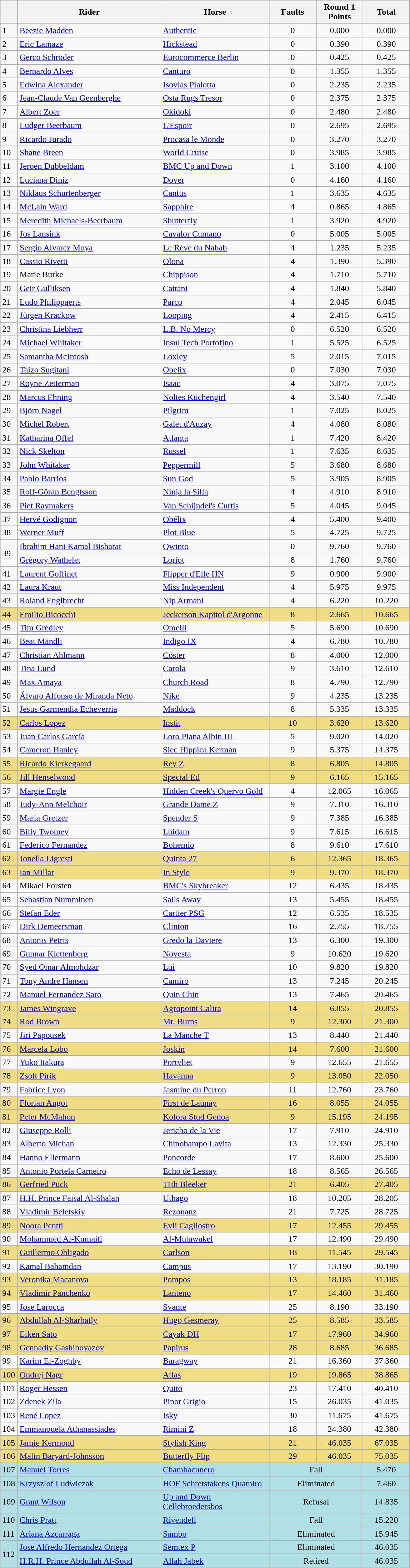<table class="wikitable">
<tr>
<th width=25></th>
<th width=260>Rider</th>
<th width=195>Horse</th>
<th width=80>Faults</th>
<th width=80>Round 1 Points</th>
<th width=80>Total</th>
</tr>
<tr>
<td>1</td>
<td> <a href='#'>Beezie Madden</a></td>
<td><a href='#'>Authentic</a></td>
<td align="center">0</td>
<td align="center">0.000</td>
<td align="center">0.000</td>
</tr>
<tr>
<td>2</td>
<td> <a href='#'>Eric Lamaze</a></td>
<td><a href='#'>Hickstead</a></td>
<td align="center">0</td>
<td align="center">0.390</td>
<td align="center">0.390</td>
</tr>
<tr>
<td>3</td>
<td> <a href='#'>Gerco Schröder</a></td>
<td><a href='#'>Eurocommerce Berlin</a></td>
<td align="center">0</td>
<td align="center">0.425</td>
<td align="center">0.425</td>
</tr>
<tr>
<td>4</td>
<td> <a href='#'>Bernardo Alves</a></td>
<td><a href='#'>Canturo</a></td>
<td align="center">0</td>
<td align="center">1.355</td>
<td align="center">1.355</td>
</tr>
<tr>
<td>5</td>
<td> <a href='#'>Edwina Alexander</a></td>
<td><a href='#'>Isovlas Pialotta</a></td>
<td align="center">0</td>
<td align="center">2.235</td>
<td align="center">2.235</td>
</tr>
<tr>
<td>6</td>
<td> <a href='#'>Jean-Claude Van Geenberghe</a></td>
<td><a href='#'>Osta Rugs Tresor</a></td>
<td align="center">0</td>
<td align="center">2.375</td>
<td align="center">2.375</td>
</tr>
<tr>
<td>7</td>
<td> <a href='#'>Albert Zoer</a></td>
<td><a href='#'>Okidoki</a></td>
<td align="center">0</td>
<td align="center">2.480</td>
<td align="center">2.480</td>
</tr>
<tr>
<td>8</td>
<td> <a href='#'>Ludger Beerbaum</a></td>
<td><a href='#'>L'Espoir</a></td>
<td align="center">0</td>
<td align="center">2.695</td>
<td align="center">2.695</td>
</tr>
<tr>
<td>9</td>
<td> <a href='#'>Ricardo Jurado</a></td>
<td><a href='#'>Procasa le Monde</a></td>
<td align="center">0</td>
<td align="center">3.270</td>
<td align="center">3.270</td>
</tr>
<tr>
<td>10</td>
<td> <a href='#'>Shane Breen</a></td>
<td><a href='#'>World Cruise</a></td>
<td align="center">0</td>
<td align="center">3.985</td>
<td align="center">3.985</td>
</tr>
<tr>
<td>11</td>
<td> <a href='#'>Jeroen Dubbeldam</a></td>
<td><a href='#'>BMC Up and Down</a></td>
<td align="center">1</td>
<td align="center">3.100</td>
<td align="center">4.100</td>
</tr>
<tr>
<td>12</td>
<td> <a href='#'>Luciana Diniz</a></td>
<td><a href='#'>Dover</a></td>
<td align="center">0</td>
<td align="center">4.160</td>
<td align="center">4.160</td>
</tr>
<tr>
<td>13</td>
<td> <a href='#'>Niklaus Schurtenberger</a></td>
<td><a href='#'>Cantus</a></td>
<td align="center">1</td>
<td align="center">3.635</td>
<td align="center">4.635</td>
</tr>
<tr>
<td>14</td>
<td> <a href='#'>McLain Ward</a></td>
<td><a href='#'>Sapphire</a></td>
<td align="center">4</td>
<td align="center">0.865</td>
<td align="center">4.865</td>
</tr>
<tr>
<td>15</td>
<td> <a href='#'>Meredith Michaels-Beerbaum</a></td>
<td><a href='#'>Shutterfly</a></td>
<td align="center">1</td>
<td align="center">3.920</td>
<td align="center">4.920</td>
</tr>
<tr>
<td>16</td>
<td> <a href='#'>Jos Lansink</a></td>
<td><a href='#'>Cavalor Cumano</a></td>
<td align="center">0</td>
<td align="center">5.005</td>
<td align="center">5.005</td>
</tr>
<tr>
<td>17</td>
<td> <a href='#'>Sergio Alvarez Moya</a></td>
<td><a href='#'>Le Rève du Nabab</a></td>
<td align="center">4</td>
<td align="center">1.235</td>
<td align="center">5.235</td>
</tr>
<tr>
<td>18</td>
<td> <a href='#'>Cassio Rivetti</a></td>
<td><a href='#'>Olona</a></td>
<td align="center">4</td>
<td align="center">1.390</td>
<td align="center">5.390</td>
</tr>
<tr>
<td>19</td>
<td> Marie Burke</td>
<td><a href='#'>Chippison</a></td>
<td align="center">4</td>
<td align="center">1.710</td>
<td align="center">5.710</td>
</tr>
<tr>
<td>20</td>
<td> <a href='#'>Geir Gulliksen</a></td>
<td><a href='#'>Cattani</a></td>
<td align="center">4</td>
<td align="center">1.840</td>
<td align="center">5.840</td>
</tr>
<tr>
<td>21</td>
<td> <a href='#'>Ludo Philippaerts</a></td>
<td><a href='#'>Parco</a></td>
<td align="center">4</td>
<td align="center">2.045</td>
<td align="center">6.045</td>
</tr>
<tr>
<td>22</td>
<td> <a href='#'>Jürgen Krackow</a></td>
<td><a href='#'>Looping</a></td>
<td align="center">4</td>
<td align="center">2.415</td>
<td align="center">6.415</td>
</tr>
<tr>
<td>23</td>
<td> <a href='#'>Christina Liebherr</a></td>
<td><a href='#'>L.B. No Mercy</a></td>
<td align="center">0</td>
<td align="center">6.520</td>
<td align="center">6.520</td>
</tr>
<tr>
<td>24</td>
<td> <a href='#'>Michael Whitaker</a></td>
<td><a href='#'>Insul Tech Portofino</a></td>
<td align="center">1</td>
<td align="center">5.525</td>
<td align="center">6.525</td>
</tr>
<tr>
<td>25</td>
<td> <a href='#'>Samantha McIntosh</a></td>
<td><a href='#'>Loxley</a></td>
<td align="center">5</td>
<td align="center">2.015</td>
<td align="center">7.015</td>
</tr>
<tr>
<td>26</td>
<td> <a href='#'>Taizo Sugitani</a></td>
<td><a href='#'>Obelix</a></td>
<td align="center">0</td>
<td align="center">7.030</td>
<td align="center">7.030</td>
</tr>
<tr>
<td>27</td>
<td> <a href='#'>Royne Zetterman</a></td>
<td><a href='#'>Isaac</a></td>
<td align="center">4</td>
<td align="center">3.075</td>
<td align="center">7.075</td>
</tr>
<tr>
<td>28</td>
<td> <a href='#'>Marcus Ehning</a></td>
<td><a href='#'>Noltes Küchengirl</a></td>
<td align="center">4</td>
<td align="center">3.540</td>
<td align="center">7.540</td>
</tr>
<tr>
<td>29</td>
<td> <a href='#'>Björn Nagel</a></td>
<td><a href='#'>Pilgrim</a></td>
<td align="center">1</td>
<td align="center">7.025</td>
<td align="center">8.025</td>
</tr>
<tr>
<td>30</td>
<td> <a href='#'>Michel Robert</a></td>
<td><a href='#'>Galet d'Auzay</a></td>
<td align="center">4</td>
<td align="center">4.080</td>
<td align="center">8.080</td>
</tr>
<tr>
<td>31</td>
<td> <a href='#'>Katharina Offel</a></td>
<td><a href='#'>Atlanta</a></td>
<td align="center">1</td>
<td align="center">7.420</td>
<td align="center">8.420</td>
</tr>
<tr>
<td>32</td>
<td> <a href='#'>Nick Skelton</a></td>
<td><a href='#'>Russel</a></td>
<td align="center">1</td>
<td align="center">7.635</td>
<td align="center">8.635</td>
</tr>
<tr>
<td>33</td>
<td> <a href='#'>John Whitaker</a></td>
<td><a href='#'>Peppermill</a></td>
<td align="center">5</td>
<td align="center">3.680</td>
<td align="center">8.680</td>
</tr>
<tr>
<td>34</td>
<td> <a href='#'>Pablo Barrios</a></td>
<td><a href='#'>Sun God</a></td>
<td align="center">5</td>
<td align="center">3.905</td>
<td align="center">8.905</td>
</tr>
<tr>
<td>35</td>
<td> <a href='#'>Rolf-Göran Bengtsson</a></td>
<td><a href='#'>Ninja la Silla</a></td>
<td align="center">4</td>
<td align="center">4.910</td>
<td align="center">8.910</td>
</tr>
<tr>
<td>36</td>
<td> <a href='#'>Piet Raymakers</a></td>
<td><a href='#'>Van Schijndel's Curtis</a></td>
<td align="center">5</td>
<td align="center">4.045</td>
<td align="center">9.045</td>
</tr>
<tr>
<td>37</td>
<td> <a href='#'>Hervé Godignon</a></td>
<td><a href='#'>Obélix</a></td>
<td align="center">4</td>
<td align="center">5.400</td>
<td align="center">9.400</td>
</tr>
<tr>
<td>38</td>
<td> <a href='#'>Werner Muff</a></td>
<td><a href='#'>Plot Blue</a></td>
<td align="center">5</td>
<td align="center">4.725</td>
<td align="center">9.725</td>
</tr>
<tr>
<td rowspan="2">39</td>
<td> <a href='#'>Ibrahim Hani Kamal Bisharat</a></td>
<td><a href='#'>Qwinto</a></td>
<td align="center">0</td>
<td align="center">9.760</td>
<td align="center">9.760</td>
</tr>
<tr>
<td> <a href='#'>Grégory Wathelet</a></td>
<td><a href='#'>Loriot</a></td>
<td align="center">8</td>
<td align="center">1.760</td>
<td align="center">9.760</td>
</tr>
<tr>
<td>41</td>
<td> <a href='#'>Laurent Goffinet</a></td>
<td><a href='#'>Flipper d'Elle HN</a></td>
<td align="center">9</td>
<td align="center">0.900</td>
<td align="center">9.900</td>
</tr>
<tr>
<td>42</td>
<td> <a href='#'>Laura Kraut</a></td>
<td><a href='#'>Miss Independent</a></td>
<td align="center">4</td>
<td align="center">5.975</td>
<td align="center">9.975</td>
</tr>
<tr>
<td>43</td>
<td> <a href='#'>Roland Englbrecht</a></td>
<td><a href='#'>Nip Armani</a></td>
<td align="center">4</td>
<td align="center">6.220</td>
<td align="center">10.220</td>
</tr>
<tr style="background:#F0DC82">
<td>44</td>
<td> <a href='#'>Emilio Bicocchi</a></td>
<td><a href='#'>Jeckerson Kapitol d'Argonne</a></td>
<td align="center">8</td>
<td align="center">2.665</td>
<td align="center">10.665</td>
</tr>
<tr>
<td>45</td>
<td> <a href='#'>Tim Gredley</a></td>
<td><a href='#'>Omelli</a></td>
<td align="center">5</td>
<td align="center">5.690</td>
<td align="center">10.690</td>
</tr>
<tr>
<td>46</td>
<td> <a href='#'>Beat Mändli</a></td>
<td><a href='#'>Indigo IX</a></td>
<td align="center">4</td>
<td align="center">6.780</td>
<td align="center">10.780</td>
</tr>
<tr>
<td>47</td>
<td> <a href='#'>Christian Ahlmann</a></td>
<td><a href='#'>Cöster</a></td>
<td align="center">8</td>
<td align="center">4.000</td>
<td align="center">12.000</td>
</tr>
<tr>
<td>48</td>
<td> <a href='#'>Tina Lund</a></td>
<td><a href='#'>Carola</a></td>
<td align="center">9</td>
<td align="center">3.610</td>
<td align="center">12.610</td>
</tr>
<tr>
<td>49</td>
<td> <a href='#'>Max Amaya</a></td>
<td><a href='#'>Church Road</a></td>
<td align="center">8</td>
<td align="center">4.790</td>
<td align="center">12.790</td>
</tr>
<tr>
<td>50</td>
<td> <a href='#'>Álvaro Alfonso de Miranda Neto</a></td>
<td><a href='#'>Nike</a></td>
<td align="center">9</td>
<td align="center">4.235</td>
<td align="center">13.235</td>
</tr>
<tr>
<td>51</td>
<td> <a href='#'>Jesus Garmendia Echeverria</a></td>
<td><a href='#'>Maddock</a></td>
<td align="center">8</td>
<td align="center">5.335</td>
<td align="center">13.335</td>
</tr>
<tr style="background:#F0DC82">
<td>52</td>
<td> <a href='#'>Carlos Lopez</a></td>
<td><a href='#'>Instit</a></td>
<td align="center">10</td>
<td align="center">3.620</td>
<td align="center">13.620</td>
</tr>
<tr>
<td>53</td>
<td> <a href='#'>Juan Carlos García</a></td>
<td><a href='#'>Loro Piana Albin III</a></td>
<td align="center">5</td>
<td align="center">9.020</td>
<td align="center">14.020</td>
</tr>
<tr>
<td>54</td>
<td> <a href='#'>Cameron Hanley</a></td>
<td><a href='#'>Siec Hippica Kerman</a></td>
<td align="center">9</td>
<td align="center">5.375</td>
<td align="center">14.375</td>
</tr>
<tr style="background:#F0DC82">
<td>55</td>
<td> <a href='#'>Ricardo Kierkegaard</a></td>
<td><a href='#'>Rey Z</a></td>
<td align="center">8</td>
<td align="center">6.805</td>
<td align="center">14.805</td>
</tr>
<tr style="background:#F0DC82">
<td>56</td>
<td> <a href='#'>Jill Henselwood</a></td>
<td><a href='#'>Special Ed</a></td>
<td align="center">9</td>
<td align="center">6.165</td>
<td align="center">15.165</td>
</tr>
<tr>
<td>57</td>
<td> <a href='#'>Margie Engle</a></td>
<td><a href='#'>Hidden Creek's Quervo Gold</a></td>
<td align="center">4</td>
<td align="center">12.065</td>
<td align="center">16.065</td>
</tr>
<tr>
<td>58</td>
<td> <a href='#'>Judy-Ann Melchoir</a></td>
<td><a href='#'>Grande Dame Z</a></td>
<td align="center">9</td>
<td align="center">7.310</td>
<td align="center">16.310</td>
</tr>
<tr>
<td>59</td>
<td> <a href='#'>Maria Gretzer</a></td>
<td><a href='#'>Spender S</a></td>
<td align="center">9</td>
<td align="center">7.385</td>
<td align="center">16.385</td>
</tr>
<tr>
<td>60</td>
<td> <a href='#'>Billy Twomey</a></td>
<td><a href='#'>Luidam</a></td>
<td align="center">9</td>
<td align="center">7.615</td>
<td align="center">16.615</td>
</tr>
<tr>
<td>61</td>
<td> <a href='#'>Federico Fernandez</a></td>
<td><a href='#'>Bohemio</a></td>
<td align="center">8</td>
<td align="center">9.610</td>
<td align="center">17.610</td>
</tr>
<tr style="background:#F0DC82">
<td>62</td>
<td> <a href='#'>Jonella Ligresti</a></td>
<td><a href='#'>Quinta 27</a></td>
<td align="center">6</td>
<td align="center">12.365</td>
<td align="center">18.365</td>
</tr>
<tr style="background:#F0DC82">
<td>63</td>
<td> <a href='#'>Ian Millar</a></td>
<td><a href='#'>In Style</a></td>
<td align="center">9</td>
<td align="center">9.370</td>
<td align="center">18.370</td>
</tr>
<tr>
<td>64</td>
<td> Mikael Forsten</td>
<td><a href='#'>BMC's Skybreaker</a></td>
<td align="center">12</td>
<td align="center">6.435</td>
<td align="center">18.435</td>
</tr>
<tr>
<td>65</td>
<td> <a href='#'>Sebastian Numminen</a></td>
<td><a href='#'>Sails Away</a></td>
<td align="center">13</td>
<td align="center">5.455</td>
<td align="center">18.455</td>
</tr>
<tr>
<td>66</td>
<td> <a href='#'>Stefan Eder</a></td>
<td><a href='#'>Cartier PSG</a></td>
<td align="center">12</td>
<td align="center">6.535</td>
<td align="center">18.535</td>
</tr>
<tr>
<td>67</td>
<td> <a href='#'>Dirk Demeersman</a></td>
<td><a href='#'>Clinton</a></td>
<td align="center">16</td>
<td align="center">2.755</td>
<td align="center">18.755</td>
</tr>
<tr>
<td>68</td>
<td> <a href='#'>Antonis Petris</a></td>
<td><a href='#'>Gredo la Daviere</a></td>
<td align="center">13</td>
<td align="center">6.300</td>
<td align="center">19.300</td>
</tr>
<tr>
<td>69</td>
<td> <a href='#'>Gunnar Klettenberg</a></td>
<td><a href='#'>Novesta</a></td>
<td align="center">9</td>
<td align="center">10.620</td>
<td align="center">19.620</td>
</tr>
<tr>
<td>70</td>
<td> <a href='#'>Syed Omar Almohdzar</a></td>
<td><a href='#'>Lui</a></td>
<td align="center">10</td>
<td align="center">9.820</td>
<td align="center">19.820</td>
</tr>
<tr>
<td>71</td>
<td> <a href='#'>Tony Andre Hansen</a></td>
<td><a href='#'>Camiro</a></td>
<td align="center">13</td>
<td align="center">7.245</td>
<td align="center">20.245</td>
</tr>
<tr>
<td>72</td>
<td> <a href='#'>Manuel Fernandez Saro</a></td>
<td><a href='#'>Quin Chin</a></td>
<td align="center">13</td>
<td align="center">7.465</td>
<td align="center">20.465</td>
</tr>
<tr style="background:#F0DC82">
<td>73</td>
<td> <a href='#'>James Wingrave</a></td>
<td><a href='#'>Agropoint Calira</a></td>
<td align="center">14</td>
<td align="center">6.855</td>
<td align="center">20.855</td>
</tr>
<tr style="background:#F0DC82">
<td>74</td>
<td> <a href='#'>Rod Brown</a></td>
<td><a href='#'>Mr. Burns</a></td>
<td align="center">9</td>
<td align="center">12.300</td>
<td align="center">21.300</td>
</tr>
<tr>
<td>75</td>
<td> <a href='#'>Jiri Papousek</a></td>
<td><a href='#'>La Manche T</a></td>
<td align="center">13</td>
<td align="center">8.440</td>
<td align="center">21.440</td>
</tr>
<tr style="background:#F0DC82">
<td>76</td>
<td> <a href='#'>Marcela Lobo</a></td>
<td><a href='#'>Joskin</a></td>
<td align="center">14</td>
<td align="center">7.600</td>
<td align="center">21.600</td>
</tr>
<tr>
<td>77</td>
<td> <a href='#'>Yuko Itakura</a></td>
<td><a href='#'>Portvliet</a></td>
<td align="center">9</td>
<td align="center">12.655</td>
<td align="center">21.655</td>
</tr>
<tr style="background:#F0DC82">
<td>78</td>
<td> <a href='#'>Zsolt Pirik</a></td>
<td><a href='#'>Havanna</a></td>
<td align="center">9</td>
<td align="center">13.050</td>
<td align="center">22.050</td>
</tr>
<tr>
<td>79</td>
<td> <a href='#'>Fabrice Lyon</a></td>
<td><a href='#'>Jasmine du Perron</a></td>
<td align="center">11</td>
<td align="center">12.760</td>
<td align="center">23.760</td>
</tr>
<tr style="background:#F0DC82">
<td>80</td>
<td> <a href='#'>Florian Angot</a></td>
<td><a href='#'>First de Launay</a></td>
<td align="center">16</td>
<td align="center">8.055</td>
<td align="center">24.055</td>
</tr>
<tr style="background:#F0DC82">
<td>81</td>
<td> <a href='#'>Peter McMahon</a></td>
<td><a href='#'>Kolora Stud Genoa</a></td>
<td align="center">9</td>
<td align="center">15.195</td>
<td align="center">24.195</td>
</tr>
<tr>
<td>82</td>
<td> <a href='#'>Giuseppe Rolli</a></td>
<td><a href='#'>Jericho de la Vie</a></td>
<td align="center">17</td>
<td align="center">7.910</td>
<td align="center">24.910</td>
</tr>
<tr>
<td>83</td>
<td> <a href='#'>Alberto Michan</a></td>
<td><a href='#'>Chinobampo Lavita</a></td>
<td align="center">13</td>
<td align="center">12.330</td>
<td align="center">25.330</td>
</tr>
<tr>
<td>84</td>
<td> <a href='#'>Hanno Ellermann</a></td>
<td><a href='#'>Poncorde</a></td>
<td align="center">17</td>
<td align="center">8.600</td>
<td align="center">25.600</td>
</tr>
<tr>
<td>85</td>
<td> <a href='#'>Antonio Portela Carneiro</a></td>
<td><a href='#'>Echo de Lessay</a></td>
<td align="center">18</td>
<td align="center">8.565</td>
<td align="center">26.565</td>
</tr>
<tr style="background:#F0DC82">
<td>86</td>
<td> <a href='#'>Gerfried Puck</a></td>
<td><a href='#'>11th Bleeker</a></td>
<td align="center">21</td>
<td align="center">6.405</td>
<td align="center">27.405</td>
</tr>
<tr>
<td>87</td>
<td> <a href='#'>H.H. Prince Faisal Al-Shalan</a></td>
<td><a href='#'>Uthago</a></td>
<td align="center">18</td>
<td align="center">10.205</td>
<td align="center">28.205</td>
</tr>
<tr>
<td>88</td>
<td> <a href='#'>Vladimir Beletskiy</a></td>
<td><a href='#'>Rezonanz</a></td>
<td align="center">21</td>
<td align="center">7.725</td>
<td align="center">28.725</td>
</tr>
<tr style="background:#F0DC82">
<td>89</td>
<td> <a href='#'>Noora Pentti</a></td>
<td><a href='#'>Evli Cagliostro</a></td>
<td align="center">17</td>
<td align="center">12.455</td>
<td align="center">29.455</td>
</tr>
<tr>
<td>90</td>
<td> <a href='#'>Mohammed Al-Kumaiti</a></td>
<td><a href='#'>Al-Mutawakel</a></td>
<td align="center">17</td>
<td align="center">12.490</td>
<td align="center">29.490</td>
</tr>
<tr style="background:#F0DC82">
<td>91</td>
<td> <a href='#'>Guillermo Obligado</a></td>
<td><a href='#'>Carlson</a></td>
<td align="center">18</td>
<td align="center">11.545</td>
<td align="center">29.545</td>
</tr>
<tr>
<td>92</td>
<td> <a href='#'>Kamal Bahamdan</a></td>
<td><a href='#'>Campus</a></td>
<td align="center">17</td>
<td align="center">13.190</td>
<td align="center">30.190</td>
</tr>
<tr style="background:#F0DC82">
<td>93</td>
<td> <a href='#'>Veronika Macanova</a></td>
<td><a href='#'>Pompos</a></td>
<td align="center">13</td>
<td align="center">18.185</td>
<td align="center">31.185</td>
</tr>
<tr style="background:#F0DC82">
<td>94</td>
<td> <a href='#'>Vladimir Panchenko</a></td>
<td><a href='#'>Lanteno</a></td>
<td align="center">17</td>
<td align="center">14.460</td>
<td align="center">31.460</td>
</tr>
<tr>
<td>95</td>
<td> <a href='#'>Jose Larocca</a></td>
<td><a href='#'>Svante</a></td>
<td align="center">25</td>
<td align="center">8.190</td>
<td align="center">33.190</td>
</tr>
<tr style="background:#F0DC82">
<td>96</td>
<td> <a href='#'>Abdullah Al-Sharbatly</a></td>
<td><a href='#'>Hugo Gesmeray</a></td>
<td align="center">25</td>
<td align="center">8.585</td>
<td align="center">33.585</td>
</tr>
<tr style="background:#F0DC82">
<td>97</td>
<td> <a href='#'>Eiken Sato</a></td>
<td><a href='#'>Cayak DH</a></td>
<td align="center">17</td>
<td align="center">17.960</td>
<td align="center">34.960</td>
</tr>
<tr style="background:#F0DC82">
<td>98</td>
<td> <a href='#'>Gennadiy Gashiboyazov</a></td>
<td><a href='#'>Papirus</a></td>
<td align="center">28</td>
<td align="center">8.685</td>
<td align="center">36.685</td>
</tr>
<tr>
<td>99</td>
<td> <a href='#'>Karim El-Zoghby</a></td>
<td><a href='#'>Baragway</a></td>
<td align="center">21</td>
<td align="center">16.360</td>
<td align="center">37.360</td>
</tr>
<tr style="background:#F0DC82">
<td>100</td>
<td> <a href='#'>Ondrej Nagr</a></td>
<td><a href='#'>Atlas</a></td>
<td align="center">19</td>
<td align="center">19.865</td>
<td align="center">38.865</td>
</tr>
<tr>
<td>101</td>
<td> <a href='#'>Roger Hessen</a></td>
<td><a href='#'>Quito</a></td>
<td align="center">23</td>
<td align="center">17.410</td>
<td align="center">40.410</td>
</tr>
<tr>
<td>102</td>
<td> <a href='#'>Zdenek Zila</a></td>
<td><a href='#'>Pinot Grigio</a></td>
<td align="center">15</td>
<td align="center">26.035</td>
<td align="center">41.035</td>
</tr>
<tr>
<td>103</td>
<td> <a href='#'>René Lopez</a></td>
<td><a href='#'>Isky</a></td>
<td align="center">30</td>
<td align="center">11.675</td>
<td align="center">41.675</td>
</tr>
<tr>
<td>104</td>
<td> <a href='#'>Emmanouela Athanassiades</a></td>
<td><a href='#'>Rimini Z</a></td>
<td align="center">18</td>
<td align="center">24.380</td>
<td align="center">42.380</td>
</tr>
<tr style="background:#F0DC82">
<td>105</td>
<td> <a href='#'>Jamie Kermond</a></td>
<td><a href='#'>Stylish King</a></td>
<td align="center">21</td>
<td align="center">46.035</td>
<td align="center">67.035</td>
</tr>
<tr style="background:#F0DC82">
<td>106</td>
<td> <a href='#'>Malin Baryard-Johnsson</a></td>
<td><a href='#'>Butterfly Flip</a></td>
<td align="center">29</td>
<td align="center">46.035</td>
<td align="center">75.035</td>
</tr>
<tr style="background:#B0E0E6">
<td>107</td>
<td> <a href='#'>Manuel Torres</a></td>
<td><a href='#'>Chambacunero</a></td>
<td colspan="2" align="center">Fall</td>
<td align="center">5.470</td>
</tr>
<tr style="background:#B0E0E6">
<td>108</td>
<td> <a href='#'>Krzyszlof Ludwiczak</a></td>
<td><a href='#'>HOF Schretstakens Quamiro</a></td>
<td colspan="2" align="center">Eliminated</td>
<td align="center">7.460</td>
</tr>
<tr style="background:#B0E0E6">
<td>109</td>
<td> <a href='#'>Grant Wilson</a></td>
<td><a href='#'>Up and Down Cellebroedersbos</a></td>
<td colspan="2" align="center">Refusal</td>
<td align="center">14.835</td>
</tr>
<tr style="background:#B0E0E6">
<td>110</td>
<td> <a href='#'>Chris Pratt</a></td>
<td><a href='#'>Rivendell</a></td>
<td colspan="2" align="center">Fall</td>
<td align="center">15.220</td>
</tr>
<tr style="background:#B0E0E6">
<td>111</td>
<td> <a href='#'>Ariana Azcarraga</a></td>
<td><a href='#'>Sambo</a></td>
<td colspan="2" align="center">Eliminated</td>
<td align="center">15.945</td>
</tr>
<tr style="background:#B0E0E6">
<td rowspan="2">112</td>
<td> <a href='#'>Jose Alfredo Hernandez Ortega</a></td>
<td><a href='#'>Semtex P</a></td>
<td colspan="2" align="center">Eliminated</td>
<td align="center">46.035</td>
</tr>
<tr style="background:#B0E0E6">
<td> <a href='#'>H.R.H. Prince Abdullah Al-Soud</a></td>
<td><a href='#'>Allah Jabek</a></td>
<td colspan="2" align="center">Retired</td>
<td align="center">46.035</td>
</tr>
</table>
